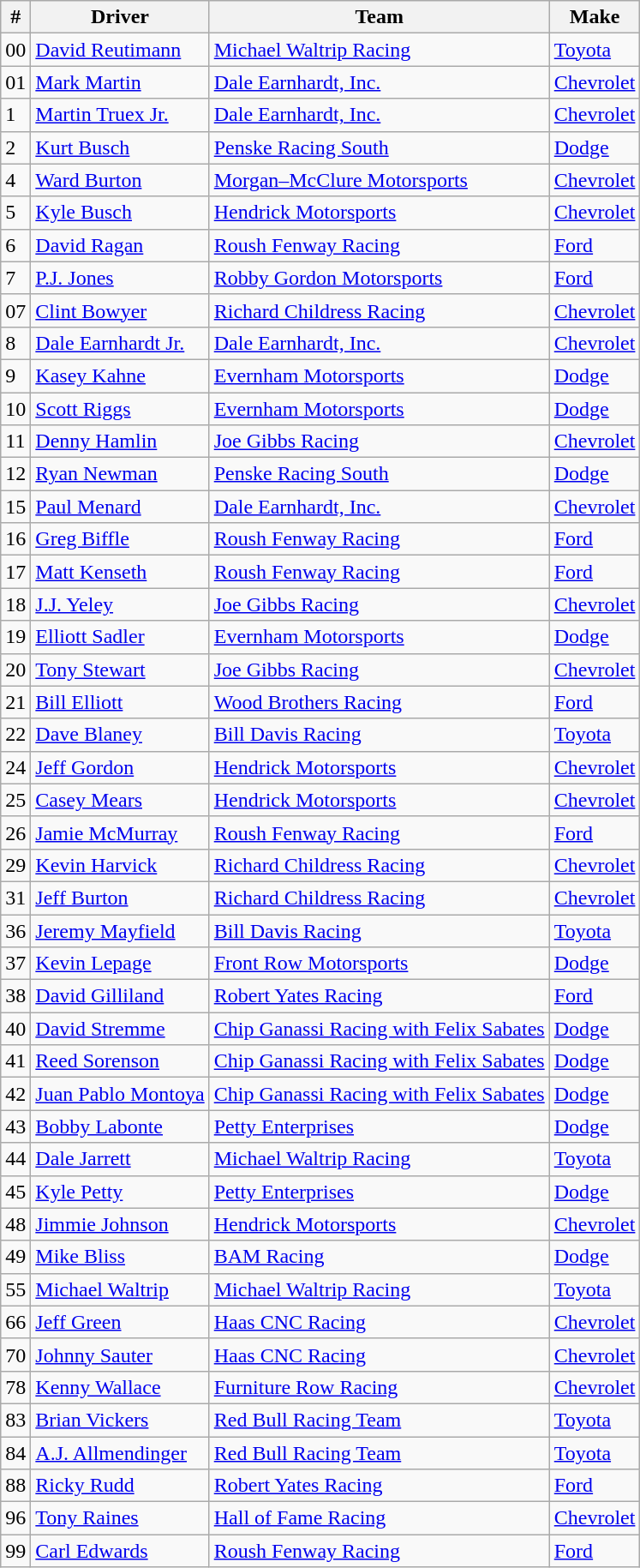<table class="wikitable">
<tr>
<th>#</th>
<th>Driver</th>
<th>Team</th>
<th>Make</th>
</tr>
<tr>
<td>00</td>
<td><a href='#'>David Reutimann</a></td>
<td><a href='#'>Michael Waltrip Racing</a></td>
<td><a href='#'>Toyota</a></td>
</tr>
<tr>
<td>01</td>
<td><a href='#'>Mark Martin</a></td>
<td><a href='#'>Dale Earnhardt, Inc.</a></td>
<td><a href='#'>Chevrolet</a></td>
</tr>
<tr>
<td>1</td>
<td><a href='#'>Martin Truex Jr.</a></td>
<td><a href='#'>Dale Earnhardt, Inc.</a></td>
<td><a href='#'>Chevrolet</a></td>
</tr>
<tr>
<td>2</td>
<td><a href='#'>Kurt Busch</a></td>
<td><a href='#'>Penske Racing South</a></td>
<td><a href='#'>Dodge</a></td>
</tr>
<tr>
<td>4</td>
<td><a href='#'>Ward Burton</a></td>
<td><a href='#'>Morgan–McClure Motorsports</a></td>
<td><a href='#'>Chevrolet</a></td>
</tr>
<tr>
<td>5</td>
<td><a href='#'>Kyle Busch</a></td>
<td><a href='#'>Hendrick Motorsports</a></td>
<td><a href='#'>Chevrolet</a></td>
</tr>
<tr>
<td>6</td>
<td><a href='#'>David Ragan</a></td>
<td><a href='#'>Roush Fenway Racing</a></td>
<td><a href='#'>Ford</a></td>
</tr>
<tr>
<td>7</td>
<td><a href='#'>P.J. Jones</a></td>
<td><a href='#'>Robby Gordon Motorsports</a></td>
<td><a href='#'>Ford</a></td>
</tr>
<tr>
<td>07</td>
<td><a href='#'>Clint Bowyer</a></td>
<td><a href='#'>Richard Childress Racing</a></td>
<td><a href='#'>Chevrolet</a></td>
</tr>
<tr>
<td>8</td>
<td><a href='#'>Dale Earnhardt Jr.</a></td>
<td><a href='#'>Dale Earnhardt, Inc.</a></td>
<td><a href='#'>Chevrolet</a></td>
</tr>
<tr>
<td>9</td>
<td><a href='#'>Kasey Kahne</a></td>
<td><a href='#'>Evernham Motorsports</a></td>
<td><a href='#'>Dodge</a></td>
</tr>
<tr>
<td>10</td>
<td><a href='#'>Scott Riggs</a></td>
<td><a href='#'>Evernham Motorsports</a></td>
<td><a href='#'>Dodge</a></td>
</tr>
<tr>
<td>11</td>
<td><a href='#'>Denny Hamlin</a></td>
<td><a href='#'>Joe Gibbs Racing</a></td>
<td><a href='#'>Chevrolet</a></td>
</tr>
<tr>
<td>12</td>
<td><a href='#'>Ryan Newman</a></td>
<td><a href='#'>Penske Racing South</a></td>
<td><a href='#'>Dodge</a></td>
</tr>
<tr>
<td>15</td>
<td><a href='#'>Paul Menard</a></td>
<td><a href='#'>Dale Earnhardt, Inc.</a></td>
<td><a href='#'>Chevrolet</a></td>
</tr>
<tr>
<td>16</td>
<td><a href='#'>Greg Biffle</a></td>
<td><a href='#'>Roush Fenway Racing</a></td>
<td><a href='#'>Ford</a></td>
</tr>
<tr>
<td>17</td>
<td><a href='#'>Matt Kenseth</a></td>
<td><a href='#'>Roush Fenway Racing</a></td>
<td><a href='#'>Ford</a></td>
</tr>
<tr>
<td>18</td>
<td><a href='#'>J.J. Yeley</a></td>
<td><a href='#'>Joe Gibbs Racing</a></td>
<td><a href='#'>Chevrolet</a></td>
</tr>
<tr>
<td>19</td>
<td><a href='#'>Elliott Sadler</a></td>
<td><a href='#'>Evernham Motorsports</a></td>
<td><a href='#'>Dodge</a></td>
</tr>
<tr>
<td>20</td>
<td><a href='#'>Tony Stewart</a></td>
<td><a href='#'>Joe Gibbs Racing</a></td>
<td><a href='#'>Chevrolet</a></td>
</tr>
<tr>
<td>21</td>
<td><a href='#'>Bill Elliott</a></td>
<td><a href='#'>Wood Brothers Racing</a></td>
<td><a href='#'>Ford</a></td>
</tr>
<tr>
<td>22</td>
<td><a href='#'>Dave Blaney</a></td>
<td><a href='#'>Bill Davis Racing</a></td>
<td><a href='#'>Toyota</a></td>
</tr>
<tr>
<td>24</td>
<td><a href='#'>Jeff Gordon</a></td>
<td><a href='#'>Hendrick Motorsports</a></td>
<td><a href='#'>Chevrolet</a></td>
</tr>
<tr>
<td>25</td>
<td><a href='#'>Casey Mears</a></td>
<td><a href='#'>Hendrick Motorsports</a></td>
<td><a href='#'>Chevrolet</a></td>
</tr>
<tr>
<td>26</td>
<td><a href='#'>Jamie McMurray</a></td>
<td><a href='#'>Roush Fenway Racing</a></td>
<td><a href='#'>Ford</a></td>
</tr>
<tr>
<td>29</td>
<td><a href='#'>Kevin Harvick</a></td>
<td><a href='#'>Richard Childress Racing</a></td>
<td><a href='#'>Chevrolet</a></td>
</tr>
<tr>
<td>31</td>
<td><a href='#'>Jeff Burton</a></td>
<td><a href='#'>Richard Childress Racing</a></td>
<td><a href='#'>Chevrolet</a></td>
</tr>
<tr>
<td>36</td>
<td><a href='#'>Jeremy Mayfield</a></td>
<td><a href='#'>Bill Davis Racing</a></td>
<td><a href='#'>Toyota</a></td>
</tr>
<tr>
<td>37</td>
<td><a href='#'>Kevin Lepage</a></td>
<td><a href='#'>Front Row Motorsports</a></td>
<td><a href='#'>Dodge</a></td>
</tr>
<tr>
<td>38</td>
<td><a href='#'>David Gilliland</a></td>
<td><a href='#'>Robert Yates Racing</a></td>
<td><a href='#'>Ford</a></td>
</tr>
<tr>
<td>40</td>
<td><a href='#'>David Stremme</a></td>
<td><a href='#'>Chip Ganassi Racing with Felix Sabates</a></td>
<td><a href='#'>Dodge</a></td>
</tr>
<tr>
<td>41</td>
<td><a href='#'>Reed Sorenson</a></td>
<td><a href='#'>Chip Ganassi Racing with Felix Sabates</a></td>
<td><a href='#'>Dodge</a></td>
</tr>
<tr>
<td>42</td>
<td><a href='#'>Juan Pablo Montoya</a></td>
<td><a href='#'>Chip Ganassi Racing with Felix Sabates</a></td>
<td><a href='#'>Dodge</a></td>
</tr>
<tr>
<td>43</td>
<td><a href='#'>Bobby Labonte</a></td>
<td><a href='#'>Petty Enterprises</a></td>
<td><a href='#'>Dodge</a></td>
</tr>
<tr>
<td>44</td>
<td><a href='#'>Dale Jarrett</a></td>
<td><a href='#'>Michael Waltrip Racing</a></td>
<td><a href='#'>Toyota</a></td>
</tr>
<tr>
<td>45</td>
<td><a href='#'>Kyle Petty</a></td>
<td><a href='#'>Petty Enterprises</a></td>
<td><a href='#'>Dodge</a></td>
</tr>
<tr>
<td>48</td>
<td><a href='#'>Jimmie Johnson</a></td>
<td><a href='#'>Hendrick Motorsports</a></td>
<td><a href='#'>Chevrolet</a></td>
</tr>
<tr>
<td>49</td>
<td><a href='#'>Mike Bliss</a></td>
<td><a href='#'>BAM Racing</a></td>
<td><a href='#'>Dodge</a></td>
</tr>
<tr>
<td>55</td>
<td><a href='#'>Michael Waltrip</a></td>
<td><a href='#'>Michael Waltrip Racing</a></td>
<td><a href='#'>Toyota</a></td>
</tr>
<tr>
<td>66</td>
<td><a href='#'>Jeff Green</a></td>
<td><a href='#'>Haas CNC Racing</a></td>
<td><a href='#'>Chevrolet</a></td>
</tr>
<tr>
<td>70</td>
<td><a href='#'>Johnny Sauter</a></td>
<td><a href='#'>Haas CNC Racing</a></td>
<td><a href='#'>Chevrolet</a></td>
</tr>
<tr>
<td>78</td>
<td><a href='#'>Kenny Wallace</a></td>
<td><a href='#'>Furniture Row Racing</a></td>
<td><a href='#'>Chevrolet</a></td>
</tr>
<tr>
<td>83</td>
<td><a href='#'>Brian Vickers</a></td>
<td><a href='#'>Red Bull Racing Team</a></td>
<td><a href='#'>Toyota</a></td>
</tr>
<tr>
<td>84</td>
<td><a href='#'>A.J. Allmendinger</a></td>
<td><a href='#'>Red Bull Racing Team</a></td>
<td><a href='#'>Toyota</a></td>
</tr>
<tr>
<td>88</td>
<td><a href='#'>Ricky Rudd</a></td>
<td><a href='#'>Robert Yates Racing</a></td>
<td><a href='#'>Ford</a></td>
</tr>
<tr>
<td>96</td>
<td><a href='#'>Tony Raines</a></td>
<td><a href='#'>Hall of Fame Racing</a></td>
<td><a href='#'>Chevrolet</a></td>
</tr>
<tr>
<td>99</td>
<td><a href='#'>Carl Edwards</a></td>
<td><a href='#'>Roush Fenway Racing</a></td>
<td><a href='#'>Ford</a></td>
</tr>
</table>
